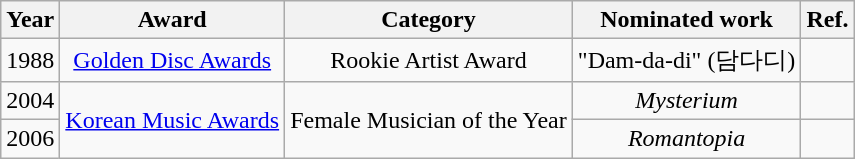<table class="wikitable" style="text-align:center;">
<tr>
<th>Year</th>
<th>Award</th>
<th>Category</th>
<th>Nominated work</th>
<th>Ref.</th>
</tr>
<tr>
<td>1988</td>
<td><a href='#'>Golden Disc Awards</a></td>
<td>Rookie Artist Award</td>
<td>"Dam-da-di" (담다디)</td>
<td></td>
</tr>
<tr>
<td>2004</td>
<td rowspan="2"><a href='#'>Korean Music Awards</a></td>
<td rowspan="2">Female Musician of the Year</td>
<td><em>Mysterium</em></td>
<td></td>
</tr>
<tr>
<td>2006</td>
<td><em>Romantopia</em></td>
<td></td>
</tr>
</table>
